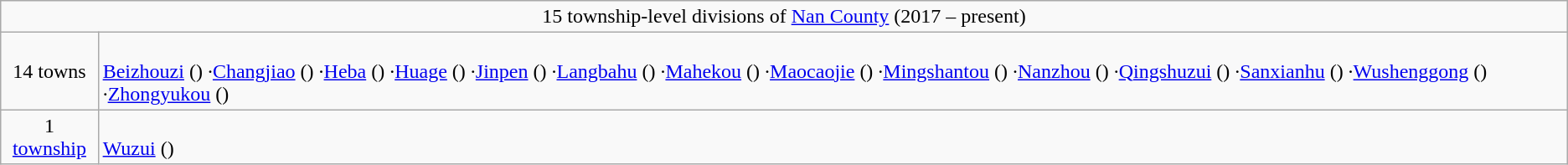<table class="wikitable">
<tr>
<td style="text-align:center;" colspan="2">15 township-level divisions of <a href='#'>Nan County</a> (2017 – present)</td>
</tr>
<tr align=left>
<td align=center>14 towns</td>
<td><br><a href='#'>Beizhouzi</a> ()
·<a href='#'>Changjiao</a> ()
·<a href='#'>Heba</a> ()
·<a href='#'>Huage</a> ()
·<a href='#'>Jinpen</a> ()
·<a href='#'>Langbahu</a> ()
·<a href='#'>Mahekou</a> ()
·<a href='#'>Maocaojie</a> ()
·<a href='#'>Mingshantou</a> ()
·<a href='#'>Nanzhou</a> ()
·<a href='#'>Qingshuzui</a> ()
·<a href='#'>Sanxianhu</a> ()
·<a href='#'>Wushenggong</a> ()
·<a href='#'>Zhongyukou</a> ()</td>
</tr>
<tr align=left>
<td align=center>1 <a href='#'>township</a></td>
<td><br><a href='#'>Wuzui</a> ()</td>
</tr>
</table>
